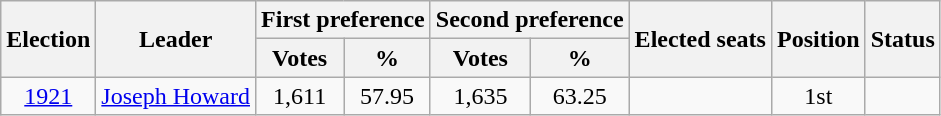<table class=wikitable style=text-align:center>
<tr>
<th rowspan=2>Election</th>
<th rowspan=2>Leader</th>
<th colspan=2>First preference</th>
<th colspan=2>Second preference</th>
<th rowspan=2>Elected seats</th>
<th rowspan=2>Position</th>
<th rowspan=2>Status</th>
</tr>
<tr>
<th>Votes</th>
<th>%</th>
<th>Votes</th>
<th>%</th>
</tr>
<tr>
<td><a href='#'>1921</a></td>
<td><a href='#'>Joseph Howard</a></td>
<td>1,611</td>
<td>57.95</td>
<td>1,635</td>
<td>63.25</td>
<td></td>
<td>1st</td>
<td></td>
</tr>
</table>
